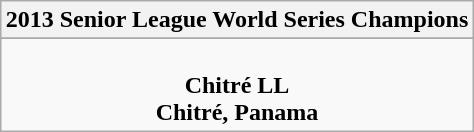<table class="wikitable" style="text-align: center; margin: 0 auto;">
<tr>
<th>2013 Senior League World Series Champions</th>
</tr>
<tr>
</tr>
<tr>
<td><br><strong>Chitré LL</strong><br> <strong>Chitré, Panama</strong></td>
</tr>
</table>
